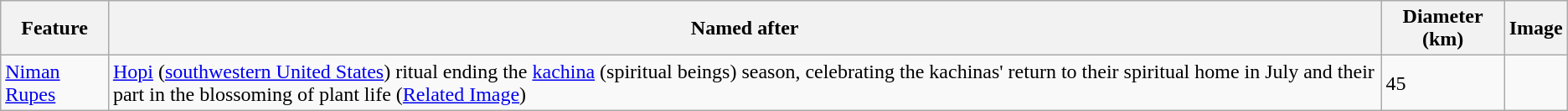<table class="wikitable sortable">
<tr>
<th class="unsortable">Feature</th>
<th class="unsortable">Named after</th>
<th>Diameter (km)</th>
<th class="unsortable">Image</th>
</tr>
<tr>
<td><a href='#'>Niman Rupes</a></td>
<td><a href='#'>Hopi</a> (<a href='#'>southwestern United States</a>) ritual ending the <a href='#'>kachina</a> (spiritual beings) season, celebrating the kachinas' return to their spiritual home in July and their part in the blossoming of plant life (<a href='#'>Related Image</a>)</td>
<td>45</td>
<td></td>
</tr>
</table>
